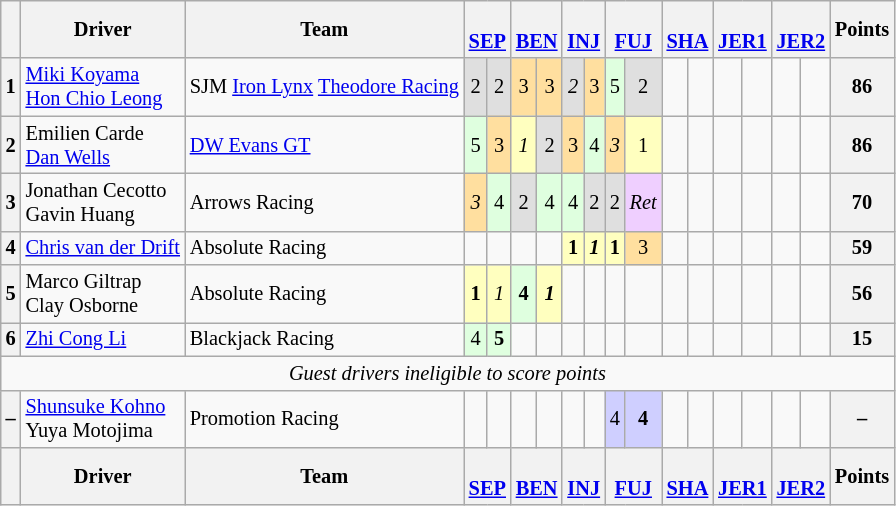<table class="wikitable" style="font-size:85%; text-align:center">
<tr>
<th></th>
<th>Driver</th>
<th>Team</th>
<th colspan="2"><br><a href='#'>SEP</a></th>
<th colspan="2"><br><a href='#'>BEN</a></th>
<th colspan="2"><br><a href='#'>INJ</a></th>
<th colspan="2"><br><a href='#'>FUJ</a></th>
<th colspan="2"><br><a href='#'>SHA</a></th>
<th colspan="2"><br><a href='#'>JER1</a></th>
<th colspan="2"><br><a href='#'>JER2</a></th>
<th>Points</th>
</tr>
<tr>
<th>1</th>
<td align="left"> <a href='#'>Miki Koyama</a><br> <a href='#'>Hon Chio Leong</a></td>
<td align="left"> SJM <a href='#'>Iron Lynx</a> <a href='#'>Theodore Racing</a></td>
<td style="background:#dfdfdf">2</td>
<td style="background:#dfdfdf">2</td>
<td style="background:#ffdf9f">3</td>
<td style="background:#ffdf9f">3</td>
<td style="background:#dfdfdf"><em>2</em></td>
<td style="background:#ffdf9f">3</td>
<td style="background:#dfffdf">5</td>
<td style="background:#dfdfdf">2</td>
<td></td>
<td></td>
<td></td>
<td></td>
<td></td>
<td></td>
<th>86</th>
</tr>
<tr>
<th>2</th>
<td align="left"> Emilien Carde<br> <a href='#'>Dan Wells</a></td>
<td align="left"> <a href='#'>DW Evans GT</a></td>
<td style="background:#dfffdf">5</td>
<td style="background:#ffdf9f">3</td>
<td style="background:#ffffbf"><em>1</em></td>
<td style="background:#dfdfdf">2</td>
<td style="background:#ffdf9f">3</td>
<td style="background:#dfffdf">4</td>
<td style="background:#ffdf9f"><em>3</em></td>
<td style="background:#ffffbf">1</td>
<td></td>
<td></td>
<td></td>
<td></td>
<td></td>
<td></td>
<th>86</th>
</tr>
<tr>
<th>3</th>
<td align="left"> Jonathan Cecotto<br> Gavin Huang</td>
<td align="left"> Arrows Racing</td>
<td style="background:#ffdf9f"><em>3</em></td>
<td style="background:#dfffdf">4</td>
<td style="background:#dfdfdf">2</td>
<td style="background:#dfffdf">4</td>
<td style="background:#dfffdf">4</td>
<td style="background:#dfdfdf">2</td>
<td style="background:#dfdfdf">2</td>
<td style="background:#efcfff"><em>Ret</em></td>
<td></td>
<td></td>
<td></td>
<td></td>
<td></td>
<td></td>
<th>70</th>
</tr>
<tr>
<th>4</th>
<td align="left"> <a href='#'>Chris van der Drift</a></td>
<td align="left"> Absolute Racing</td>
<td></td>
<td></td>
<td></td>
<td></td>
<td style="background:#ffffbf"><strong>1</strong></td>
<td style="background:#ffffbf"><strong><em>1</em></strong></td>
<td style="background:#ffffbf"><strong>1</strong></td>
<td style="background:#ffdf9f">3</td>
<td></td>
<td></td>
<td></td>
<td></td>
<td></td>
<td></td>
<th>59</th>
</tr>
<tr>
<th>5</th>
<td align="left"> Marco Giltrap<br> Clay Osborne</td>
<td align="left"> Absolute Racing</td>
<td style="background:#ffffbf"><strong>1</strong></td>
<td style="background:#ffffbf"><em>1</em></td>
<td style="background:#dfffdf"><strong>4</strong></td>
<td style="background:#ffffbf"><strong><em>1</em></strong></td>
<td></td>
<td></td>
<td></td>
<td></td>
<td></td>
<td></td>
<td></td>
<td></td>
<td></td>
<td></td>
<th>56</th>
</tr>
<tr>
<th>6</th>
<td align="left"> <a href='#'>Zhi Cong Li</a></td>
<td align="left"> Blackjack Racing</td>
<td style="background:#dfffdf">4</td>
<td style="background:#dfffdf"><strong>5</strong></td>
<td></td>
<td></td>
<td></td>
<td></td>
<td></td>
<td></td>
<td></td>
<td></td>
<td></td>
<td></td>
<td></td>
<td></td>
<th>15</th>
</tr>
<tr>
<td colspan="18"><em>Guest drivers ineligible to score points</em></td>
</tr>
<tr>
<th>–</th>
<td align="left"> <a href='#'>Shunsuke Kohno</a><br> Yuya Motojima</td>
<td align="left"> Promotion Racing</td>
<td></td>
<td></td>
<td></td>
<td></td>
<td></td>
<td></td>
<td style="background:#cfcfff">4</td>
<td style="background:#cfcfff"><strong>4</strong></td>
<td></td>
<td></td>
<td></td>
<td></td>
<td></td>
<td></td>
<th>–</th>
</tr>
<tr>
<th></th>
<th>Driver</th>
<th>Team</th>
<th colspan="2"><br><a href='#'>SEP</a></th>
<th colspan="2"><br><a href='#'>BEN</a></th>
<th colspan="2"><br><a href='#'>INJ</a></th>
<th colspan="2"><br><a href='#'>FUJ</a></th>
<th colspan="2"><br><a href='#'>SHA</a></th>
<th colspan="2"><br><a href='#'>JER1</a></th>
<th colspan="2"><br><a href='#'>JER2</a></th>
<th>Points</th>
</tr>
</table>
